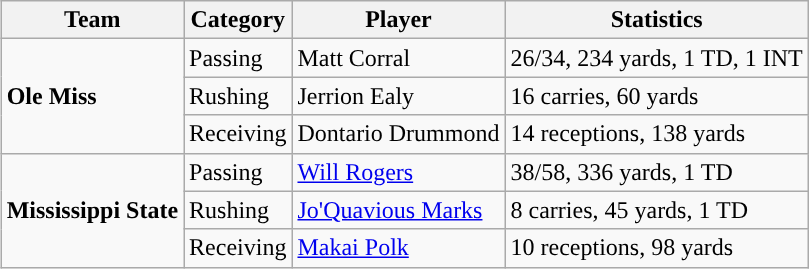<table class="wikitable" style="float: right;">
<tr>
<th>Team</th>
<th>Category</th>
<th>Player</th>
<th>Statistics</th>
</tr>
<tr>
<td rowspan=3><strong>Ole Miss</strong></td>
<td>Passing</td>
<td>Matt Corral</td>
<td>26/34, 234 yards, 1 TD, 1 INT</td>
</tr>
<tr>
<td>Rushing</td>
<td>Jerrion Ealy</td>
<td>16 carries, 60 yards</td>
</tr>
<tr>
<td>Receiving</td>
<td>Dontario Drummond</td>
<td>14 receptions, 138 yards</td>
</tr>
<tr>
<td rowspan=3><strong>Mississippi State</strong></td>
<td>Passing</td>
<td><a href='#'>Will Rogers</a></td>
<td>38/58, 336 yards, 1 TD</td>
</tr>
<tr>
<td>Rushing</td>
<td><a href='#'>Jo'Quavious Marks</a></td>
<td>8 carries, 45 yards, 1 TD</td>
</tr>
<tr>
<td>Receiving</td>
<td><a href='#'>Makai Polk</a></td>
<td>10 receptions, 98 yards</td>
</tr>
</table>
